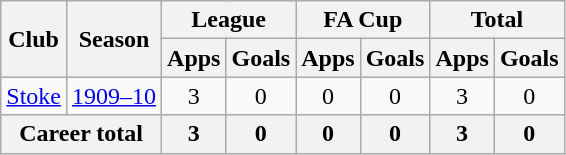<table class="wikitable" style="text-align: center;">
<tr>
<th rowspan="2">Club</th>
<th rowspan="2">Season</th>
<th colspan="2">League</th>
<th colspan="2">FA Cup</th>
<th colspan="2">Total</th>
</tr>
<tr>
<th>Apps</th>
<th>Goals</th>
<th>Apps</th>
<th>Goals</th>
<th>Apps</th>
<th>Goals</th>
</tr>
<tr>
<td><a href='#'>Stoke</a></td>
<td><a href='#'>1909–10</a></td>
<td>3</td>
<td>0</td>
<td>0</td>
<td>0</td>
<td>3</td>
<td>0</td>
</tr>
<tr>
<th colspan="2">Career total</th>
<th>3</th>
<th>0</th>
<th>0</th>
<th>0</th>
<th>3</th>
<th>0</th>
</tr>
</table>
